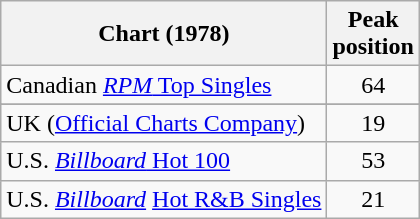<table class="wikitable sortable">
<tr>
<th>Chart (1978)</th>
<th>Peak<br>position</th>
</tr>
<tr>
<td>Canadian <a href='#'><em>RPM</em> Top Singles</a></td>
<td align="center">64</td>
</tr>
<tr>
</tr>
<tr>
</tr>
<tr>
</tr>
<tr>
<td>UK (<a href='#'>Official Charts Company</a>)</td>
<td align="center">19</td>
</tr>
<tr>
<td>U.S. <a href='#'><em>Billboard</em> Hot 100</a></td>
<td align="center">53</td>
</tr>
<tr>
<td>U.S. <em><a href='#'>Billboard</a></em> <a href='#'>Hot R&B Singles</a></td>
<td align="center">21</td>
</tr>
</table>
